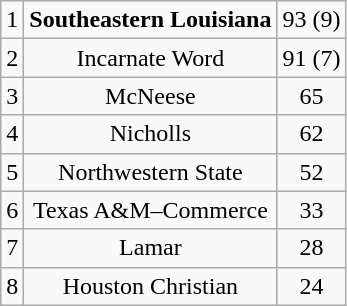<table class="wikitable">
<tr align="center">
<td>1</td>
<td><strong>Southeastern Louisiana</strong></td>
<td>93 (9)</td>
</tr>
<tr align="center">
<td>2</td>
<td>Incarnate Word</td>
<td>91 (7)</td>
</tr>
<tr align="center">
<td>3</td>
<td>McNeese</td>
<td>65</td>
</tr>
<tr align="center">
<td>4</td>
<td>Nicholls</td>
<td>62</td>
</tr>
<tr align="center">
<td>5</td>
<td>Northwestern State</td>
<td>52</td>
</tr>
<tr align="center">
<td>6</td>
<td>Texas A&M–Commerce</td>
<td>33</td>
</tr>
<tr align="center">
<td>7</td>
<td>Lamar</td>
<td>28</td>
</tr>
<tr align="center">
<td>8</td>
<td>Houston Christian</td>
<td>24</td>
</tr>
</table>
